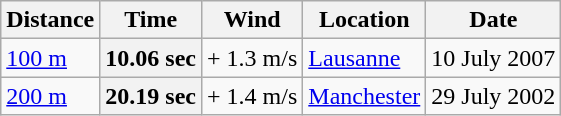<table class="wikitable">
<tr>
<th>Distance</th>
<th>Time</th>
<th>Wind</th>
<th>Location</th>
<th>Date</th>
</tr>
<tr>
<td><a href='#'>100 m</a></td>
<th>10.06 sec</th>
<td>+ 1.3 m/s</td>
<td><a href='#'>Lausanne</a></td>
<td>10 July 2007</td>
</tr>
<tr>
<td><a href='#'>200 m</a></td>
<th>20.19 sec</th>
<td>+ 1.4 m/s</td>
<td><a href='#'>Manchester</a></td>
<td>29 July 2002</td>
</tr>
</table>
